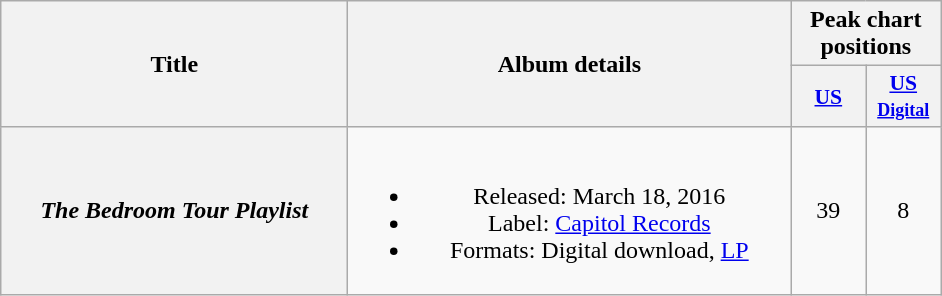<table class="wikitable plainrowheaders" style="text-align:center;">
<tr>
<th scope="col" rowspan="2" style="width:14em;" rowspan="2">Title</th>
<th scope="col" rowspan="2" style="width:18em;" rowspan="2">Album details</th>
<th scope="col" colspan="2">Peak chart positions</th>
</tr>
<tr>
<th scope="col" style="width:3em;font-size:90%;"><a href='#'>US</a><br></th>
<th scope="col" style="width:3em;font-size:90%;"><a href='#'>US<br><small>Digital</small></a><br></th>
</tr>
<tr>
<th scope="row"><em>The Bedroom Tour Playlist</em></th>
<td><br><ul><li>Released: March 18, 2016</li><li>Label: <a href='#'>Capitol Records</a></li><li>Formats: Digital download, <a href='#'>LP</a></li></ul></td>
<td>39</td>
<td>8</td>
</tr>
</table>
